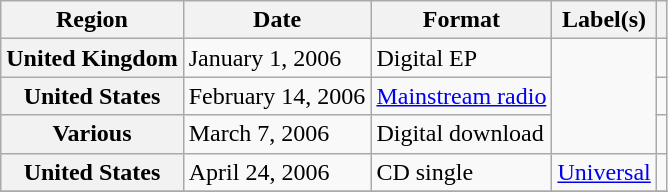<table class="wikitable plainrowheaders">
<tr>
<th scope="col">Region</th>
<th scope="col">Date</th>
<th scope="col">Format</th>
<th scope="col">Label(s)</th>
<th scope="col"></th>
</tr>
<tr>
<th scope="row">United Kingdom</th>
<td>January 1, 2006</td>
<td>Digital EP</td>
<td rowspan="3"></td>
<td style="text-align:center;"></td>
</tr>
<tr>
<th scope="row">United States</th>
<td>February 14, 2006</td>
<td><a href='#'>Mainstream radio</a></td>
<td style="text-align:center;"></td>
</tr>
<tr>
<th scope="row">Various</th>
<td>March 7, 2006</td>
<td>Digital download</td>
<td style="text-align:center;"></td>
</tr>
<tr>
<th scope="row">United States</th>
<td>April 24, 2006</td>
<td>CD single</td>
<td><a href='#'>Universal</a></td>
<td style="text-align:center;"></td>
</tr>
<tr>
</tr>
</table>
